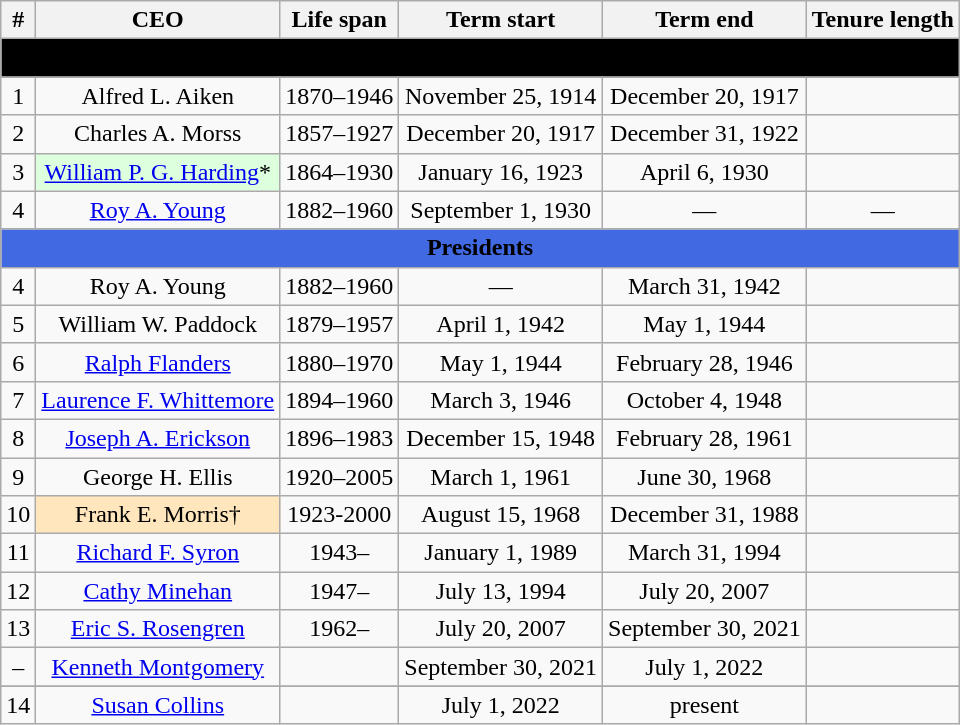<table class="wikitable" style="text-align:center">
<tr>
<th>#</th>
<th>CEO</th>
<th>Life span</th>
<th>Term start</th>
<th>Term end</th>
<th>Tenure length</th>
</tr>
<tr>
<td align="center" Colspan="18" style="background: #000000"><strong><span>Governors</span></strong></td>
</tr>
<tr>
<td>1</td>
<td>Alfred L. Aiken</td>
<td>1870–1946</td>
<td>November 25, 1914</td>
<td>December 20, 1917</td>
<td></td>
</tr>
<tr>
<td>2</td>
<td>Charles A. Morss</td>
<td>1857–1927</td>
<td>December 20, 1917</td>
<td>December 31, 1922</td>
<td></td>
</tr>
<tr>
<td>3</td>
<td bgcolor="#ddffdd"><a href='#'>William P. G. Harding</a>*</td>
<td>1864–1930</td>
<td>January 16, 1923</td>
<td>April 6, 1930</td>
<td></td>
</tr>
<tr>
<td>4</td>
<td><a href='#'>Roy A. Young</a></td>
<td>1882–1960</td>
<td>September 1, 1930</td>
<td align="center">—</td>
<td align="center">—</td>
</tr>
<tr>
<td align="center" Colspan="18" style="background: #4169E1"><strong><span>Presidents</span></strong></td>
</tr>
<tr>
<td>4</td>
<td>Roy A. Young</td>
<td>1882–1960</td>
<td align="center">—</td>
<td>March 31, 1942</td>
<td></td>
</tr>
<tr>
<td>5</td>
<td>William W. Paddock</td>
<td>1879–1957</td>
<td>April 1, 1942</td>
<td>May 1, 1944</td>
<td></td>
</tr>
<tr>
<td>6</td>
<td><a href='#'>Ralph Flanders</a></td>
<td>1880–1970</td>
<td>May 1, 1944</td>
<td>February 28, 1946</td>
<td></td>
</tr>
<tr>
<td>7</td>
<td><a href='#'>Laurence F. Whittemore</a></td>
<td>1894–1960</td>
<td>March 3, 1946</td>
<td>October 4, 1948</td>
<td></td>
</tr>
<tr>
<td>8</td>
<td><a href='#'>Joseph A. Erickson</a></td>
<td>1896–1983</td>
<td>December 15, 1948</td>
<td>February 28, 1961</td>
<td></td>
</tr>
<tr>
<td>9</td>
<td>George H. Ellis</td>
<td>1920–2005</td>
<td>March 1, 1961</td>
<td>June 30, 1968</td>
<td></td>
</tr>
<tr>
<td>10</td>
<td bgcolor=#FFE6BD>Frank E. Morris†</td>
<td>1923-2000</td>
<td>August 15, 1968</td>
<td>December 31, 1988</td>
<td></td>
</tr>
<tr>
<td>11</td>
<td><a href='#'>Richard F. Syron</a></td>
<td>1943–</td>
<td>January 1, 1989</td>
<td>March 31, 1994</td>
<td></td>
</tr>
<tr>
<td>12</td>
<td><a href='#'>Cathy Minehan</a></td>
<td>1947–</td>
<td>July 13, 1994</td>
<td>July 20, 2007</td>
<td></td>
</tr>
<tr>
<td>13</td>
<td><a href='#'>Eric S. Rosengren</a></td>
<td>1962–</td>
<td>July 20, 2007</td>
<td>September 30, 2021</td>
<td></td>
</tr>
<tr>
<td>–</td>
<td><a href='#'>Kenneth Montgomery</a><br></td>
<td></td>
<td>September 30, 2021</td>
<td>July 1, 2022</td>
<td></td>
</tr>
<tr>
</tr>
<tr>
<td>14</td>
<td><a href='#'>Susan Collins</a></td>
<td></td>
<td>July 1, 2022</td>
<td>present</td>
<td></td>
</tr>
</table>
